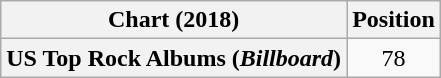<table class="wikitable plainrowheaders" style="text-align:center">
<tr>
<th scope="col">Chart (2018)</th>
<th scope="col">Position</th>
</tr>
<tr>
<th scope="row">US Top Rock Albums (<em>Billboard</em>)</th>
<td>78</td>
</tr>
</table>
